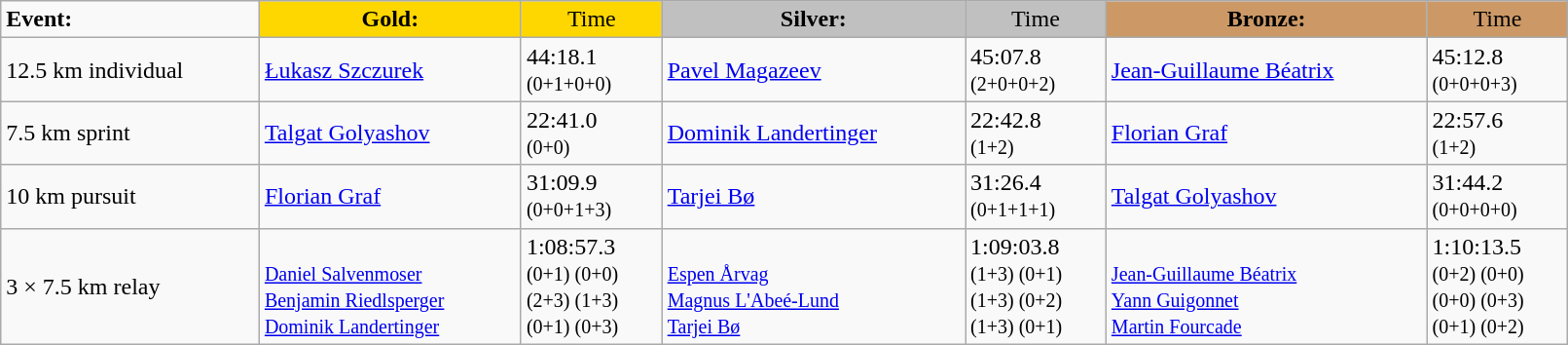<table class="wikitable" width=85%>
<tr>
<td><strong>Event:</strong></td>
<td style="text-align:center;background-color:gold;"><strong>Gold:</strong></td>
<td style="text-align:center;background-color:gold;">Time</td>
<td style="text-align:center;background-color:silver;"><strong>Silver:</strong></td>
<td style="text-align:center;background-color:silver;">Time</td>
<td style="text-align:center;background-color:#CC9966;"><strong>Bronze:</strong></td>
<td style="text-align:center;background-color:#CC9966;">Time</td>
</tr>
<tr>
<td>12.5 km individual<br><em></em></td>
<td><a href='#'>Łukasz Szczurek</a><br><small></small></td>
<td>44:18.1<br><small>(0+1+0+0)</small></td>
<td><a href='#'>Pavel Magazeev</a><br><small></small></td>
<td>45:07.8<br><small>(2+0+0+2)</small></td>
<td><a href='#'>Jean-Guillaume Béatrix</a><br><small></small></td>
<td>45:12.8<br><small>(0+0+0+3)</small></td>
</tr>
<tr>
<td>7.5 km sprint<br><em></em></td>
<td><a href='#'>Talgat Golyashov</a><br><small></small></td>
<td>22:41.0<br><small>(0+0)</small></td>
<td><a href='#'>Dominik Landertinger</a><br><small></small></td>
<td>22:42.8<br><small>(1+2)</small></td>
<td><a href='#'>Florian Graf</a><br><small></small></td>
<td>22:57.6<br><small>(1+2)</small></td>
</tr>
<tr>
<td>10 km pursuit<br><em></em></td>
<td><a href='#'>Florian Graf</a><br><small></small></td>
<td>31:09.9<br><small>(0+0+1+3)</small></td>
<td><a href='#'>Tarjei Bø</a><br><small></small></td>
<td>31:26.4<br><small>(0+1+1+1)</small></td>
<td><a href='#'>Talgat Golyashov</a><br><small></small></td>
<td>31:44.2<br><small>(0+0+0+0)</small></td>
</tr>
<tr>
<td>3 × 7.5 km relay<br><em></em></td>
<td>  <br><small><a href='#'>Daniel Salvenmoser</a><br><a href='#'>Benjamin Riedlsperger</a><br><a href='#'>Dominik Landertinger</a></small></td>
<td>1:08:57.3<br><small>(0+1) (0+0)<br>(2+3) (1+3)<br>(0+1) (0+3)</small></td>
<td> <br><small><a href='#'>Espen Årvag</a><br><a href='#'>Magnus L'Abeé-Lund</a><br><a href='#'>Tarjei Bø</a></small></td>
<td>1:09:03.8<br><small>(1+3) (0+1)<br>(1+3) (0+2)<br>(1+3) (0+1)</small></td>
<td> <br><small><a href='#'>Jean-Guillaume Béatrix</a><br><a href='#'>Yann Guigonnet</a><br><a href='#'>Martin Fourcade</a></small></td>
<td>1:10:13.5<br><small>(0+2) (0+0)<br>(0+0) (0+3)<br>(0+1) (0+2)</small></td>
</tr>
</table>
